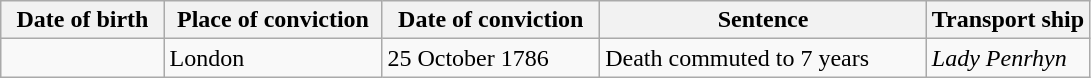<table class="wikitable sortable plainrowheaders" style="width=1024px;">
<tr>
<th style="width: 15%;">Date of birth</th>
<th style="width: 20%;">Place of conviction</th>
<th style="width: 20%;">Date of conviction</th>
<th style="width: 30%;">Sentence</th>
<th style="width: 15%;">Transport ship</th>
</tr>
<tr>
<td></td>
<td>London</td>
<td>25 October 1786</td>
<td>Death commuted to 7 years</td>
<td><em>Lady Penrhyn</em></td>
</tr>
</table>
